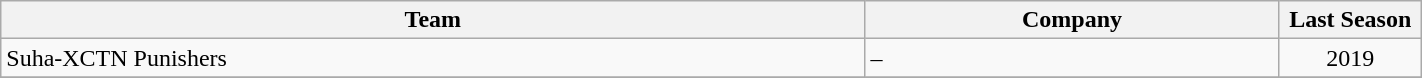<table class="wikitable sortable" style="text-align:left;" width=75%>
<tr>
<th>Team</th>
<th>Company</th>
<th width=10%>Last Season</th>
</tr>
<tr>
<td>Suha-XCTN Punishers</td>
<td>–</td>
<td align=center>2019</td>
</tr>
<tr>
</tr>
</table>
